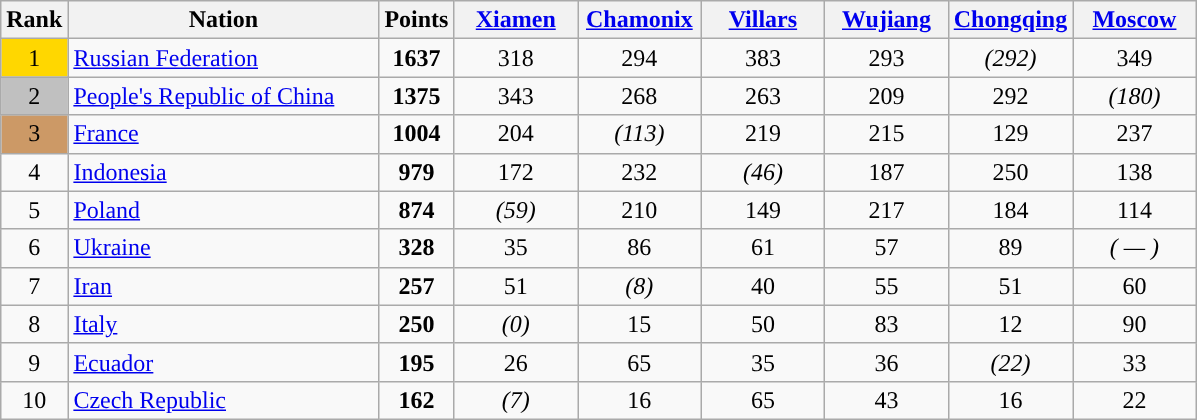<table class="wikitable sortable" style="text-align: center;">
<tr>
<th>Rank</th>
<th width = "200">Nation</th>
<th>Points</th>
<th width = "75" data-sort-type="number"><a href='#'>Xiamen</a></th>
<th width = "75" data-sort-type="number"><a href='#'>Chamonix</a></th>
<th width = "75" data-sort-type="number"><a href='#'>Villars</a></th>
<th width = "75" data-sort-type="number"><a href='#'>Wujiang</a></th>
<th width = "75" data-sort-type="number"><a href='#'>Chongqing</a></th>
<th width = "75" data-sort-type="number"><a href='#'>Moscow</a></th>
</tr>
<tr>
<td style="background: gold">1</td>
<td align="left"> <a href='#'>Russian Federation</a></td>
<td><strong>1637</strong></td>
<td>318</td>
<td>294</td>
<td>383</td>
<td>293</td>
<td><em>(292)</em></td>
<td>349</td>
</tr>
<tr>
<td style="background: silver">2</td>
<td align="left"> <a href='#'>People's Republic of China</a></td>
<td><strong>1375</strong></td>
<td>343</td>
<td>268</td>
<td>263</td>
<td>209</td>
<td>292</td>
<td><em>(180)</em></td>
</tr>
<tr>
<td style="background: #cc9966">3</td>
<td align="left"> <a href='#'>France</a></td>
<td><strong>1004</strong></td>
<td>204</td>
<td><em>(113)</em></td>
<td>219</td>
<td>215</td>
<td>129</td>
<td>237</td>
</tr>
<tr>
<td>4</td>
<td align="left"> <a href='#'>Indonesia</a></td>
<td><strong>979</strong></td>
<td>172</td>
<td>232</td>
<td><em>(46)</em></td>
<td>187</td>
<td>250</td>
<td>138</td>
</tr>
<tr>
<td>5</td>
<td align="left"> <a href='#'>Poland</a></td>
<td><strong>874</strong></td>
<td><em>(59)</em></td>
<td>210</td>
<td>149</td>
<td>217</td>
<td>184</td>
<td>114</td>
</tr>
<tr>
<td>6</td>
<td align="left"> <a href='#'>Ukraine</a></td>
<td><strong>328</strong></td>
<td>35</td>
<td>86</td>
<td>61</td>
<td>57</td>
<td>89</td>
<td><em>( — )</em></td>
</tr>
<tr>
<td>7</td>
<td align="left"> <a href='#'>Iran</a></td>
<td><strong>257</strong></td>
<td>51</td>
<td><em>(8)</em></td>
<td>40</td>
<td>55</td>
<td>51</td>
<td>60</td>
</tr>
<tr>
<td>8</td>
<td align="left"> <a href='#'>Italy</a></td>
<td><strong>250</strong></td>
<td><em>(0)</em></td>
<td>15</td>
<td>50</td>
<td>83</td>
<td>12</td>
<td>90</td>
</tr>
<tr>
<td>9</td>
<td align="left"> <a href='#'>Ecuador</a></td>
<td><strong>195</strong></td>
<td>26</td>
<td>65</td>
<td>35</td>
<td>36</td>
<td><em>(22)</em></td>
<td>33</td>
</tr>
<tr>
<td>10</td>
<td align="left"> <a href='#'>Czech Republic</a></td>
<td><strong>162</strong></td>
<td><em>(7)</em></td>
<td>16</td>
<td>65</td>
<td>43</td>
<td>16</td>
<td>22</td>
</tr>
</table>
